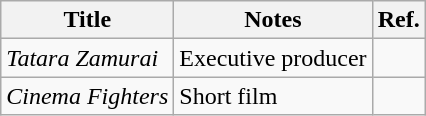<table class="wikitable">
<tr>
<th>Title</th>
<th>Notes</th>
<th>Ref.</th>
</tr>
<tr>
<td><em>Tatara Zamurai</em></td>
<td>Executive producer</td>
<td></td>
</tr>
<tr>
<td><em>Cinema Fighters</em></td>
<td>Short film</td>
<td></td>
</tr>
</table>
